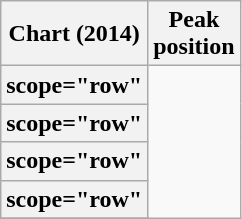<table class="wikitable sortable plainrowheaders">
<tr>
<th scope="col">Chart (2014)</th>
<th scope="col">Peak<br>position</th>
</tr>
<tr>
<th>scope="row" </th>
</tr>
<tr>
<th>scope="row" </th>
</tr>
<tr>
<th>scope="row" </th>
</tr>
<tr>
<th>scope="row" </th>
</tr>
<tr>
</tr>
</table>
